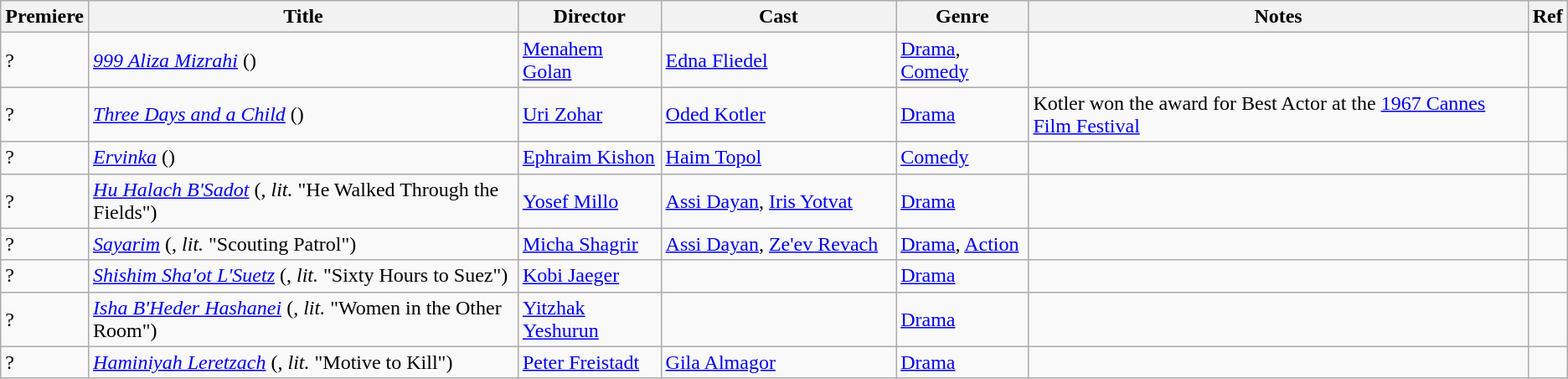<table class="wikitable">
<tr>
<th>Premiere</th>
<th>Title</th>
<th>Director</th>
<th width=15%>Cast</th>
<th>Genre</th>
<th>Notes</th>
<th>Ref</th>
</tr>
<tr>
<td>?</td>
<td><em><a href='#'>999 Aliza Mizrahi</a></em> ()</td>
<td><a href='#'>Menahem Golan</a></td>
<td><a href='#'>Edna Fliedel</a></td>
<td><a href='#'>Drama</a>, <a href='#'>Comedy</a></td>
<td></td>
<td></td>
</tr>
<tr>
<td>?</td>
<td><em><a href='#'>Three Days and a Child</a></em> ()</td>
<td><a href='#'>Uri Zohar</a></td>
<td><a href='#'>Oded Kotler</a></td>
<td><a href='#'>Drama</a></td>
<td>Kotler won the award for Best Actor at the <a href='#'>1967 Cannes Film Festival</a></td>
<td></td>
</tr>
<tr>
<td>?</td>
<td><em><a href='#'>Ervinka</a></em> ()</td>
<td><a href='#'>Ephraim Kishon</a></td>
<td><a href='#'>Haim Topol</a></td>
<td><a href='#'>Comedy</a></td>
<td></td>
<td></td>
</tr>
<tr>
<td>?</td>
<td><em><a href='#'>Hu Halach B'Sadot</a></em> (, <em>lit.</em> "He Walked Through the Fields")</td>
<td><a href='#'>Yosef Millo</a></td>
<td><a href='#'>Assi Dayan</a>, <a href='#'>Iris Yotvat</a></td>
<td><a href='#'>Drama</a></td>
<td></td>
<td></td>
</tr>
<tr>
<td>?</td>
<td><em><a href='#'>Sayarim</a></em> (, <em>lit.</em> "Scouting Patrol")</td>
<td><a href='#'>Micha Shagrir</a></td>
<td><a href='#'>Assi Dayan</a>, <a href='#'>Ze'ev Revach</a></td>
<td><a href='#'>Drama</a>, <a href='#'>Action</a></td>
<td></td>
<td></td>
</tr>
<tr>
<td>?</td>
<td><em><a href='#'>Shishim Sha'ot L'Suetz</a></em> (, <em>lit.</em> "Sixty Hours to Suez")</td>
<td><a href='#'>Kobi Jaeger</a></td>
<td></td>
<td><a href='#'>Drama</a></td>
<td></td>
<td></td>
</tr>
<tr>
<td>?</td>
<td><em><a href='#'>Isha B'Heder Hashanei</a></em> (, <em>lit.</em> "Women in the Other Room")</td>
<td><a href='#'>Yitzhak Yeshurun</a></td>
<td></td>
<td><a href='#'>Drama</a></td>
<td></td>
<td></td>
</tr>
<tr>
<td>?</td>
<td><em><a href='#'>Haminiyah Leretzach</a></em> (, <em>lit.</em> "Motive to Kill")</td>
<td><a href='#'>Peter Freistadt</a></td>
<td><a href='#'>Gila Almagor</a></td>
<td><a href='#'>Drama</a></td>
<td></td>
<td></td>
</tr>
</table>
